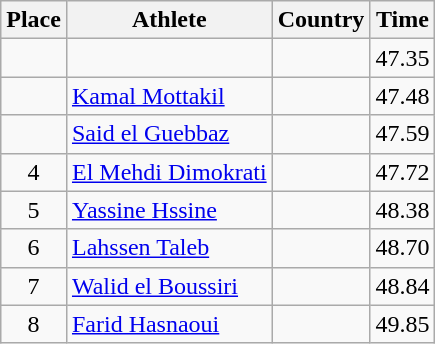<table class="wikitable">
<tr>
<th>Place</th>
<th>Athlete</th>
<th>Country</th>
<th>Time</th>
</tr>
<tr>
<td align=center></td>
<td></td>
<td></td>
<td>47.35</td>
</tr>
<tr>
<td align=center></td>
<td><a href='#'>Kamal Mottakil</a></td>
<td></td>
<td>47.48</td>
</tr>
<tr>
<td align=center></td>
<td><a href='#'>Said el Guebbaz</a></td>
<td></td>
<td>47.59</td>
</tr>
<tr>
<td align=center>4</td>
<td><a href='#'>El Mehdi Dimokrati</a></td>
<td></td>
<td>47.72</td>
</tr>
<tr>
<td align=center>5</td>
<td><a href='#'>Yassine Hssine</a></td>
<td></td>
<td>48.38</td>
</tr>
<tr>
<td align=center>6</td>
<td><a href='#'>Lahssen Taleb</a></td>
<td></td>
<td>48.70</td>
</tr>
<tr>
<td align=center>7</td>
<td><a href='#'>Walid el Boussiri</a></td>
<td></td>
<td>48.84</td>
</tr>
<tr>
<td align=center>8</td>
<td><a href='#'>Farid Hasnaoui</a></td>
<td></td>
<td>49.85</td>
</tr>
</table>
